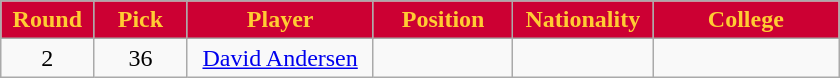<table class="wikitable sortable sortable">
<tr>
<th style="background:#C03; color:#FC3" width="10%">Round</th>
<th style="background:#C03; color:#FC3" width="10%">Pick</th>
<th style="background:#C03; color:#FC3" width="20%">Player</th>
<th style="background:#C03; color:#FC3" width="15%">Position</th>
<th style="background:#C03; color:#FC3" width="15%">Nationality</th>
<th style="background:#C03; color:#FC3" width="20%">College</th>
</tr>
<tr style="text-align: center">
<td>2</td>
<td>36</td>
<td><a href='#'>David Andersen</a></td>
<td></td>
<td></td>
<td></td>
</tr>
</table>
